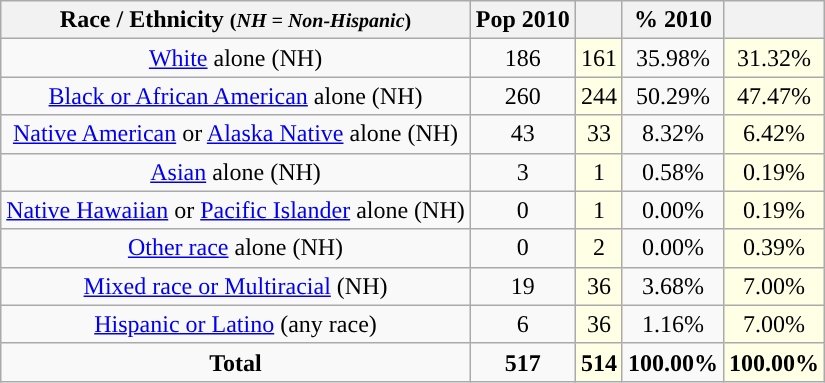<table class="wikitable" style="text-align:center;">
<tr>
<th>Race / Ethnicity <small>(<em>NH = Non-Hispanic</em>)</small></th>
<th>Pop 2010</th>
<th></th>
<th>% 2010</th>
<th></th>
</tr>
<tr>
<td><a href='#'>White</a> alone (NH)</td>
<td>186</td>
<td style='background: #ffffe6;'>161</td>
<td>35.98%</td>
<td style='background: #ffffe6;'>31.32%</td>
</tr>
<tr>
<td><a href='#'>Black or African American</a> alone (NH)</td>
<td>260</td>
<td style='background: #ffffe6;'>244</td>
<td>50.29%</td>
<td style='background: #ffffe6;'>47.47%</td>
</tr>
<tr>
<td><a href='#'>Native American</a> or <a href='#'>Alaska Native</a> alone (NH)</td>
<td>43</td>
<td style='background: #ffffe6;'>33</td>
<td>8.32%</td>
<td style='background: #ffffe6;'>6.42%</td>
</tr>
<tr>
<td><a href='#'>Asian</a> alone (NH)</td>
<td>3</td>
<td style='background: #ffffe6;'>1</td>
<td>0.58%</td>
<td style='background: #ffffe6;'>0.19%</td>
</tr>
<tr>
<td><a href='#'>Native Hawaiian</a> or <a href='#'>Pacific Islander</a> alone (NH)</td>
<td>0</td>
<td style='background: #ffffe6;'>1</td>
<td>0.00%</td>
<td style='background: #ffffe6;'>0.19%</td>
</tr>
<tr>
<td><a href='#'>Other race</a> alone (NH)</td>
<td>0</td>
<td style='background: #ffffe6;'>2</td>
<td>0.00%</td>
<td style='background: #ffffe6;'>0.39%</td>
</tr>
<tr>
<td><a href='#'>Mixed race or Multiracial</a> (NH)</td>
<td>19</td>
<td style='background: #ffffe6;'>36</td>
<td>3.68%</td>
<td style='background: #ffffe6;'>7.00%</td>
</tr>
<tr>
<td><a href='#'>Hispanic or Latino</a> (any race)</td>
<td>6</td>
<td style='background: #ffffe6;'>36</td>
<td>1.16%</td>
<td style='background: #ffffe6;'>7.00%</td>
</tr>
<tr>
<td><strong>Total</strong></td>
<td><strong>517</strong></td>
<td style='background: #ffffe6;'><strong>514</strong></td>
<td><strong>100.00%</strong></td>
<td style='background: #ffffe6;'><strong>100.00%</strong></td>
</tr>
</table>
